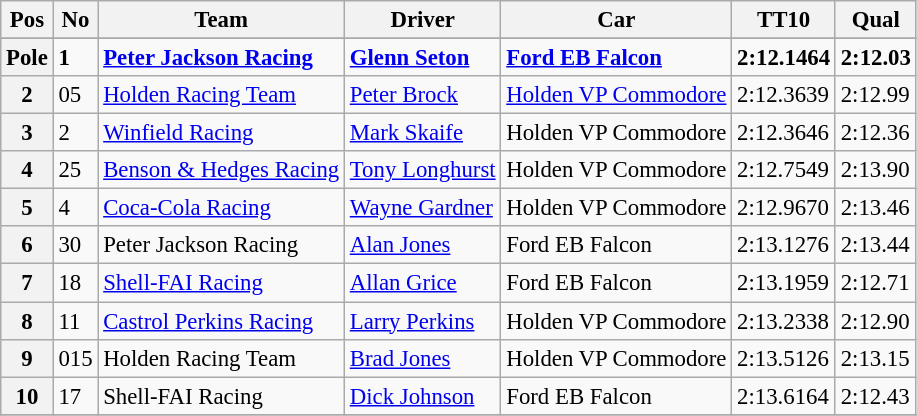<table class="wikitable sortable" style="font-size: 95%;">
<tr>
<th>Pos</th>
<th>No</th>
<th>Team</th>
<th>Driver</th>
<th>Car</th>
<th>TT10</th>
<th>Qual</th>
</tr>
<tr>
</tr>
<tr style="font-weight:bold">
<th>Pole</th>
<td>1</td>
<td><a href='#'>Peter Jackson Racing</a></td>
<td> <a href='#'>Glenn Seton</a></td>
<td><a href='#'>Ford EB Falcon</a></td>
<td>2:12.1464</td>
<td>2:12.03</td>
</tr>
<tr>
<th>2</th>
<td>05</td>
<td><a href='#'>Holden Racing Team</a></td>
<td> <a href='#'>Peter Brock</a></td>
<td><a href='#'>Holden VP Commodore</a></td>
<td>2:12.3639</td>
<td>2:12.99</td>
</tr>
<tr>
<th>3</th>
<td>2</td>
<td><a href='#'>Winfield Racing</a></td>
<td> <a href='#'>Mark Skaife</a></td>
<td>Holden VP Commodore</td>
<td>2:12.3646</td>
<td>2:12.36</td>
</tr>
<tr>
<th>4</th>
<td>25</td>
<td><a href='#'>Benson & Hedges Racing</a></td>
<td> <a href='#'>Tony Longhurst</a></td>
<td>Holden VP Commodore</td>
<td>2:12.7549</td>
<td>2:13.90</td>
</tr>
<tr>
<th>5</th>
<td>4</td>
<td><a href='#'>Coca-Cola Racing</a></td>
<td> <a href='#'>Wayne Gardner</a></td>
<td>Holden VP Commodore</td>
<td>2:12.9670</td>
<td>2:13.46</td>
</tr>
<tr>
<th>6</th>
<td>30</td>
<td>Peter Jackson Racing</td>
<td> <a href='#'>Alan Jones</a></td>
<td>Ford EB Falcon</td>
<td>2:13.1276</td>
<td>2:13.44</td>
</tr>
<tr>
<th>7</th>
<td>18</td>
<td><a href='#'>Shell-FAI Racing</a></td>
<td> <a href='#'>Allan Grice</a></td>
<td>Ford EB Falcon</td>
<td>2:13.1959</td>
<td>2:12.71</td>
</tr>
<tr>
<th>8</th>
<td>11</td>
<td><a href='#'>Castrol Perkins Racing</a></td>
<td> <a href='#'>Larry Perkins</a></td>
<td>Holden VP Commodore</td>
<td>2:13.2338</td>
<td>2:12.90</td>
</tr>
<tr>
<th>9</th>
<td>015</td>
<td>Holden Racing Team</td>
<td> <a href='#'>Brad Jones</a></td>
<td>Holden VP Commodore</td>
<td>2:13.5126</td>
<td>2:13.15</td>
</tr>
<tr>
<th>10</th>
<td>17</td>
<td>Shell-FAI Racing</td>
<td> <a href='#'>Dick Johnson</a></td>
<td>Ford EB Falcon</td>
<td>2:13.6164</td>
<td>2:12.43</td>
</tr>
<tr>
</tr>
</table>
